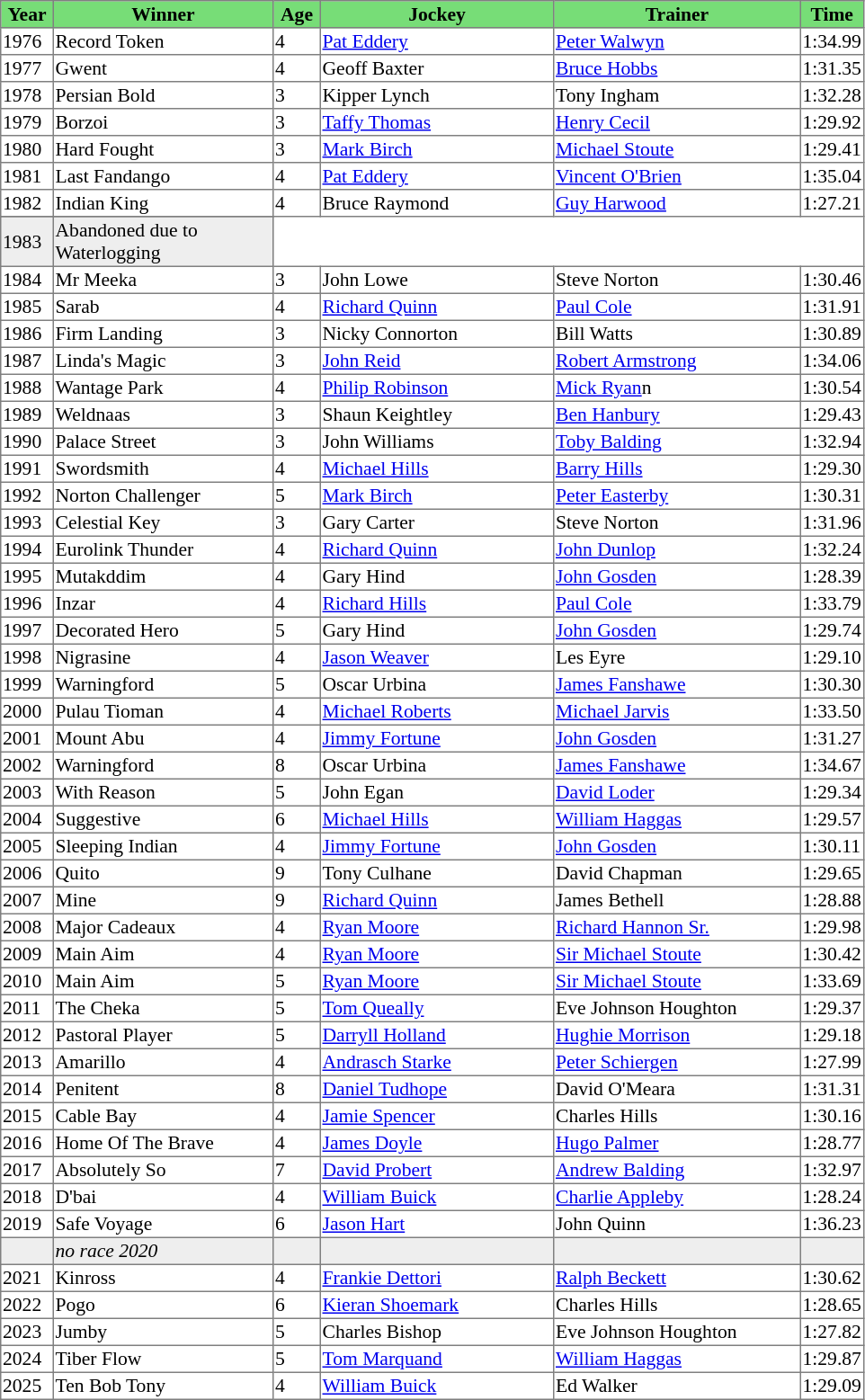<table class = "sortable" | border="1" style="border-collapse: collapse; font-size:90%">
<tr bgcolor="#77dd77" align="center">
<th width="36px"><strong>Year</strong><br></th>
<th width="160px"><strong>Winner</strong><br></th>
<th width="32px"><strong>Age</strong><br></th>
<th width="170px"><strong>Jockey</strong><br></th>
<th width="180px"><strong>Trainer</strong><br></th>
<th><strong>Time</strong><br></th>
</tr>
<tr>
<td>1976</td>
<td>Record Token</td>
<td>4</td>
<td><a href='#'>Pat Eddery</a></td>
<td><a href='#'>Peter Walwyn</a></td>
<td>1:34.99</td>
</tr>
<tr>
<td>1977</td>
<td>Gwent</td>
<td>4</td>
<td>Geoff Baxter</td>
<td><a href='#'>Bruce Hobbs</a></td>
<td>1:31.35</td>
</tr>
<tr>
<td>1978</td>
<td>Persian Bold</td>
<td>3</td>
<td>Kipper Lynch</td>
<td>Tony Ingham</td>
<td>1:32.28</td>
</tr>
<tr>
<td>1979</td>
<td>Borzoi</td>
<td>3</td>
<td><a href='#'>Taffy Thomas</a></td>
<td><a href='#'>Henry Cecil</a></td>
<td>1:29.92</td>
</tr>
<tr>
<td>1980</td>
<td>Hard Fought</td>
<td>3</td>
<td><a href='#'>Mark Birch</a></td>
<td><a href='#'>Michael Stoute</a></td>
<td>1:29.41</td>
</tr>
<tr>
<td>1981</td>
<td>Last Fandango</td>
<td>4</td>
<td><a href='#'>Pat Eddery</a></td>
<td><a href='#'>Vincent O'Brien</a></td>
<td>1:35.04</td>
</tr>
<tr>
<td>1982</td>
<td>Indian King</td>
<td>4</td>
<td>Bruce Raymond</td>
<td><a href='#'>Guy Harwood</a></td>
<td>1:27.21</td>
</tr>
<tr>
</tr>
<tr bgcolor="#eeeeee">
<td>1983<td>Abandoned due to Waterlogging             </td></td>
</tr>
<tr>
<td>1984</td>
<td>Mr Meeka</td>
<td>3</td>
<td>John Lowe</td>
<td>Steve Norton</td>
<td>1:30.46</td>
</tr>
<tr>
<td>1985</td>
<td>Sarab</td>
<td>4</td>
<td><a href='#'>Richard Quinn</a></td>
<td><a href='#'>Paul Cole</a></td>
<td>1:31.91</td>
</tr>
<tr>
<td>1986</td>
<td>Firm Landing</td>
<td>3</td>
<td>Nicky Connorton</td>
<td>Bill Watts</td>
<td>1:30.89</td>
</tr>
<tr>
<td>1987</td>
<td>Linda's Magic</td>
<td>3</td>
<td><a href='#'>John Reid</a></td>
<td><a href='#'>Robert Armstrong</a></td>
<td>1:34.06</td>
</tr>
<tr>
<td>1988</td>
<td>Wantage Park</td>
<td>4</td>
<td><a href='#'>Philip Robinson</a></td>
<td><a href='#'>Mick Ryan</a>n</td>
<td>1:30.54</td>
</tr>
<tr>
<td>1989</td>
<td>Weldnaas</td>
<td>3</td>
<td>Shaun Keightley</td>
<td><a href='#'>Ben Hanbury</a></td>
<td>1:29.43</td>
</tr>
<tr>
<td>1990</td>
<td>Palace Street</td>
<td>3</td>
<td>John Williams</td>
<td><a href='#'>Toby Balding</a></td>
<td>1:32.94</td>
</tr>
<tr>
<td>1991</td>
<td>Swordsmith</td>
<td>4</td>
<td><a href='#'>Michael Hills</a></td>
<td><a href='#'>Barry Hills</a></td>
<td>1:29.30</td>
</tr>
<tr>
<td>1992</td>
<td>Norton Challenger</td>
<td>5</td>
<td><a href='#'>Mark Birch</a></td>
<td><a href='#'>Peter Easterby</a></td>
<td>1:30.31</td>
</tr>
<tr>
<td>1993</td>
<td>Celestial Key</td>
<td>3</td>
<td>Gary Carter</td>
<td>Steve Norton</td>
<td>1:31.96</td>
</tr>
<tr>
<td>1994</td>
<td>Eurolink Thunder</td>
<td>4</td>
<td><a href='#'>Richard Quinn</a></td>
<td><a href='#'>John Dunlop</a></td>
<td>1:32.24</td>
</tr>
<tr>
<td>1995</td>
<td>Mutakddim</td>
<td>4</td>
<td>Gary Hind</td>
<td><a href='#'>John Gosden</a></td>
<td>1:28.39</td>
</tr>
<tr>
<td>1996</td>
<td>Inzar</td>
<td>4</td>
<td><a href='#'>Richard Hills</a></td>
<td><a href='#'>Paul Cole</a></td>
<td>1:33.79</td>
</tr>
<tr>
<td>1997</td>
<td>Decorated Hero</td>
<td>5</td>
<td>Gary Hind</td>
<td><a href='#'>John Gosden</a></td>
<td>1:29.74</td>
</tr>
<tr>
<td>1998</td>
<td>Nigrasine</td>
<td>4</td>
<td><a href='#'>Jason Weaver</a></td>
<td>Les Eyre</td>
<td>1:29.10</td>
</tr>
<tr>
<td>1999</td>
<td>Warningford</td>
<td>5</td>
<td>Oscar Urbina</td>
<td><a href='#'>James Fanshawe</a></td>
<td>1:30.30</td>
</tr>
<tr>
<td>2000</td>
<td>Pulau Tioman </td>
<td>4</td>
<td><a href='#'>Michael Roberts</a></td>
<td><a href='#'>Michael Jarvis</a></td>
<td>1:33.50</td>
</tr>
<tr>
<td>2001</td>
<td>Mount Abu</td>
<td>4</td>
<td><a href='#'>Jimmy Fortune</a></td>
<td><a href='#'>John Gosden</a></td>
<td>1:31.27</td>
</tr>
<tr>
<td>2002</td>
<td>Warningford</td>
<td>8</td>
<td>Oscar Urbina</td>
<td><a href='#'>James Fanshawe</a></td>
<td>1:34.67</td>
</tr>
<tr>
<td>2003</td>
<td>With Reason</td>
<td>5</td>
<td>John Egan</td>
<td><a href='#'>David Loder</a></td>
<td>1:29.34</td>
</tr>
<tr>
<td>2004</td>
<td>Suggestive</td>
<td>6</td>
<td><a href='#'>Michael Hills</a></td>
<td><a href='#'>William Haggas</a></td>
<td>1:29.57</td>
</tr>
<tr>
<td>2005</td>
<td>Sleeping Indian</td>
<td>4</td>
<td><a href='#'>Jimmy Fortune</a></td>
<td><a href='#'>John Gosden</a></td>
<td>1:30.11</td>
</tr>
<tr>
<td>2006</td>
<td>Quito</td>
<td>9</td>
<td>Tony Culhane</td>
<td>David Chapman</td>
<td>1:29.65</td>
</tr>
<tr>
<td>2007</td>
<td>Mine</td>
<td>9</td>
<td><a href='#'>Richard Quinn</a></td>
<td>James Bethell</td>
<td>1:28.88</td>
</tr>
<tr>
<td>2008</td>
<td>Major Cadeaux</td>
<td>4</td>
<td><a href='#'>Ryan Moore</a></td>
<td><a href='#'>Richard Hannon Sr.</a></td>
<td>1:29.98</td>
</tr>
<tr>
<td>2009</td>
<td>Main Aim</td>
<td>4</td>
<td><a href='#'>Ryan Moore</a></td>
<td><a href='#'>Sir Michael Stoute</a></td>
<td>1:30.42</td>
</tr>
<tr>
<td>2010</td>
<td>Main Aim</td>
<td>5</td>
<td><a href='#'>Ryan Moore</a></td>
<td><a href='#'>Sir Michael Stoute</a></td>
<td>1:33.69</td>
</tr>
<tr>
<td>2011</td>
<td>The Cheka</td>
<td>5</td>
<td><a href='#'>Tom Queally</a></td>
<td>Eve Johnson Houghton</td>
<td>1:29.37</td>
</tr>
<tr>
<td>2012</td>
<td>Pastoral Player</td>
<td>5</td>
<td><a href='#'>Darryll Holland</a></td>
<td><a href='#'>Hughie Morrison</a></td>
<td>1:29.18</td>
</tr>
<tr>
<td>2013</td>
<td>Amarillo</td>
<td>4</td>
<td><a href='#'>Andrasch Starke</a></td>
<td><a href='#'>Peter Schiergen</a></td>
<td>1:27.99</td>
</tr>
<tr>
<td>2014</td>
<td>Penitent</td>
<td>8</td>
<td><a href='#'>Daniel Tudhope</a></td>
<td>David O'Meara</td>
<td>1:31.31</td>
</tr>
<tr>
<td>2015</td>
<td>Cable Bay</td>
<td>4</td>
<td><a href='#'>Jamie Spencer</a></td>
<td>Charles Hills</td>
<td>1:30.16</td>
</tr>
<tr>
<td>2016</td>
<td>Home Of The Brave</td>
<td>4</td>
<td><a href='#'>James Doyle</a></td>
<td><a href='#'>Hugo Palmer</a></td>
<td>1:28.77</td>
</tr>
<tr>
<td>2017</td>
<td>Absolutely So</td>
<td>7</td>
<td><a href='#'>David Probert</a></td>
<td><a href='#'>Andrew Balding</a></td>
<td>1:32.97</td>
</tr>
<tr>
<td>2018</td>
<td>D'bai</td>
<td>4</td>
<td><a href='#'>William Buick</a></td>
<td><a href='#'>Charlie Appleby</a></td>
<td>1:28.24</td>
</tr>
<tr>
<td>2019</td>
<td>Safe Voyage</td>
<td>6</td>
<td><a href='#'>Jason Hart</a></td>
<td>John Quinn</td>
<td>1:36.23</td>
</tr>
<tr bgcolor="#eeeeee">
<td data-sort-value="2020"></td>
<td><em>no race 2020</em> </td>
<td></td>
<td></td>
<td></td>
<td></td>
</tr>
<tr>
<td>2021</td>
<td>Kinross</td>
<td>4</td>
<td><a href='#'>Frankie Dettori</a></td>
<td><a href='#'>Ralph Beckett</a></td>
<td>1:30.62</td>
</tr>
<tr>
<td>2022</td>
<td>Pogo</td>
<td>6</td>
<td><a href='#'>Kieran Shoemark</a></td>
<td>Charles Hills</td>
<td>1:28.65</td>
</tr>
<tr>
<td>2023</td>
<td>Jumby</td>
<td>5</td>
<td>Charles Bishop</td>
<td>Eve Johnson Houghton</td>
<td>1:27.82</td>
</tr>
<tr>
<td>2024</td>
<td>Tiber Flow</td>
<td>5</td>
<td><a href='#'>Tom Marquand</a></td>
<td><a href='#'>William Haggas</a></td>
<td>1:29.87</td>
</tr>
<tr>
<td>2025</td>
<td>Ten Bob Tony</td>
<td>4</td>
<td><a href='#'>William Buick</a></td>
<td>Ed Walker</td>
<td>1:29.09</td>
</tr>
</table>
